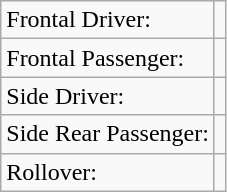<table class="wikitable floatright">
<tr>
<td>Frontal Driver:</td>
<td></td>
</tr>
<tr>
<td>Frontal Passenger:</td>
<td></td>
</tr>
<tr>
<td>Side Driver:</td>
<td></td>
</tr>
<tr>
<td>Side Rear Passenger:</td>
<td></td>
</tr>
<tr>
<td>Rollover:</td>
<td></td>
</tr>
</table>
